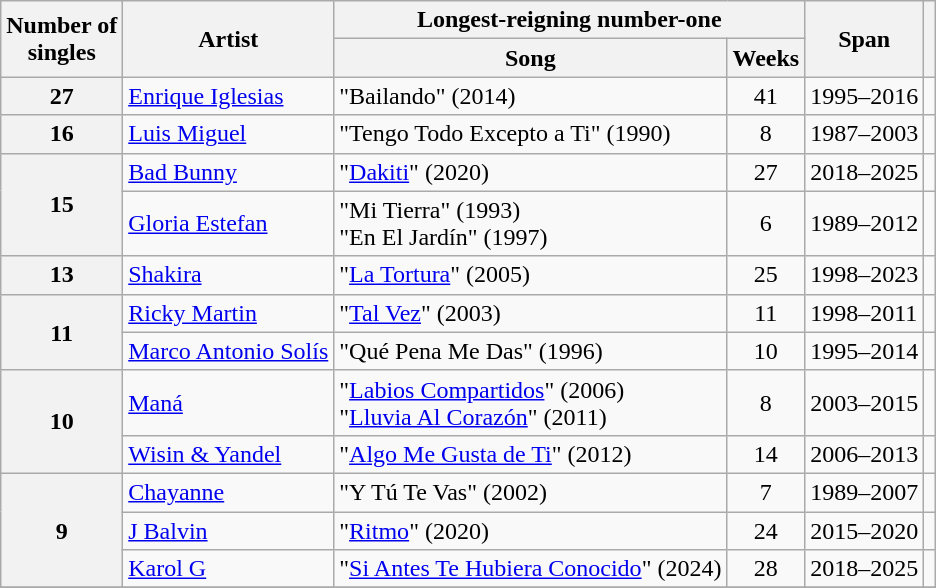<table class="wikitable plainrowheaders">
<tr>
<th rowspan="2">Number of<br>singles</th>
<th rowspan="2">Artist</th>
<th colspan="2">Longest-reigning number-one</th>
<th rowspan="2">Span</th>
<th rowspan="2"></th>
</tr>
<tr>
<th>Song</th>
<th>Weeks</th>
</tr>
<tr>
<th scope="row" style="text-align:center">27</th>
<td><a href='#'>Enrique Iglesias</a></td>
<td>"Bailando" (2014)</td>
<td align="center">41</td>
<td>1995–2016</td>
<td></td>
</tr>
<tr>
<th scope="row" style="text-align:center">16</th>
<td><a href='#'>Luis Miguel</a></td>
<td>"Tengo Todo Excepto a Ti" (1990)</td>
<td align="center">8</td>
<td>1987–2003</td>
<td></td>
</tr>
<tr>
<th scope="row" style="text-align:center" rowspan="2">15</th>
<td><a href='#'>Bad Bunny</a></td>
<td>"<a href='#'>Dakiti</a>" (2020)</td>
<td align="center">27</td>
<td>2018–2025</td>
<td></td>
</tr>
<tr>
<td><a href='#'>Gloria Estefan</a></td>
<td>"Mi Tierra" (1993)<br>"En El Jardín" (1997)</td>
<td align="center">6</td>
<td>1989–2012</td>
<td></td>
</tr>
<tr>
<th scope="row" style="text-align:center">13</th>
<td><a href='#'>Shakira</a></td>
<td>"<a href='#'>La Tortura</a>" (2005)</td>
<td align="center">25</td>
<td>1998–2023</td>
<td></td>
</tr>
<tr>
<th scope="row" style="text-align:center" rowspan="2">11</th>
<td><a href='#'>Ricky Martin</a></td>
<td>"<a href='#'>Tal Vez</a>" (2003)</td>
<td align="center">11</td>
<td>1998–2011</td>
<td></td>
</tr>
<tr>
<td><a href='#'>Marco Antonio Solís</a></td>
<td>"Qué Pena Me Das" (1996)</td>
<td align="center">10</td>
<td>1995–2014</td>
<td></td>
</tr>
<tr>
<th scope="row" style="text-align:center" rowspan="2">10</th>
<td><a href='#'>Maná</a></td>
<td>"<a href='#'>Labios Compartidos</a>" (2006)<br>"<a href='#'>Lluvia Al Corazón</a>" (2011)</td>
<td align="center">8</td>
<td>2003–2015</td>
<td></td>
</tr>
<tr>
<td><a href='#'>Wisin & Yandel</a></td>
<td>"<a href='#'>Algo Me Gusta de Ti</a>" (2012)</td>
<td align="center">14</td>
<td>2006–2013</td>
<td></td>
</tr>
<tr>
<th scope="row" style="text-align:center" rowspan="3">9</th>
<td><a href='#'>Chayanne</a></td>
<td>"Y Tú Te Vas" (2002)</td>
<td align="center">7</td>
<td>1989–2007</td>
<td></td>
</tr>
<tr>
<td><a href='#'>J Balvin</a></td>
<td>"<a href='#'>Ritmo</a>" (2020)</td>
<td align="center">24</td>
<td>2015–2020</td>
<td></td>
</tr>
<tr>
<td><a href='#'>Karol G</a></td>
<td>"<a href='#'>Si Antes Te Hubiera Conocido</a>" (2024)</td>
<td align="center">28</td>
<td>2018–2025</td>
<td></td>
</tr>
<tr>
</tr>
</table>
